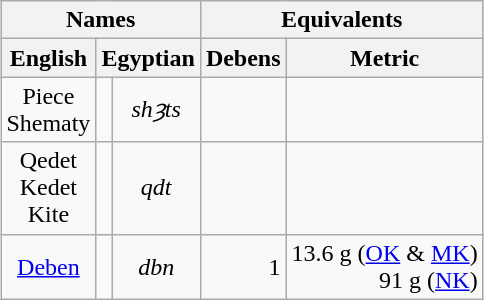<table class="wikitable" style="margin: 1em auto 1em auto; text-align: center">
<tr>
<th colspan=3>Names</th>
<th colspan=2>Equivalents</th>
</tr>
<tr>
<th>English</th>
<th colspan=2>Egyptian</th>
<th>Debens</th>
<th>Metric</th>
</tr>
<tr>
<td>Piece<br>Shematy</td>
<td></td>
<td><em>shȝts</em></td>
<td style="text-align: right"></td>
<td style="text-align: right"></td>
</tr>
<tr>
<td>Qedet<br>Kedet<br>Kite</td>
<td></td>
<td><em>qdt</em></td>
<td style="text-align: right"></td>
<td style="text-align: right"></td>
</tr>
<tr>
<td><a href='#'>Deben</a></td>
<td></td>
<td><em>dbn</em></td>
<td style="text-align: right">1</td>
<td style="text-align: right">13.6 g (<a href='#'>OK</a> & <a href='#'>MK</a>)<br> 91 g (<a href='#'>NK</a>)</td>
</tr>
</table>
